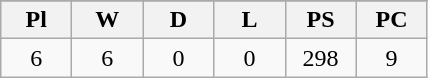<table class="wikitable" style="text-align:center">
<tr>
</tr>
<tr>
<th width=40px>Pl</th>
<th width=40px>W</th>
<th width=40px>D</th>
<th width=40px>L</th>
<th width=40px>PS</th>
<th width=40px>PC</th>
</tr>
<tr>
<td>6</td>
<td>6</td>
<td>0</td>
<td>0</td>
<td>298</td>
<td>9</td>
</tr>
</table>
